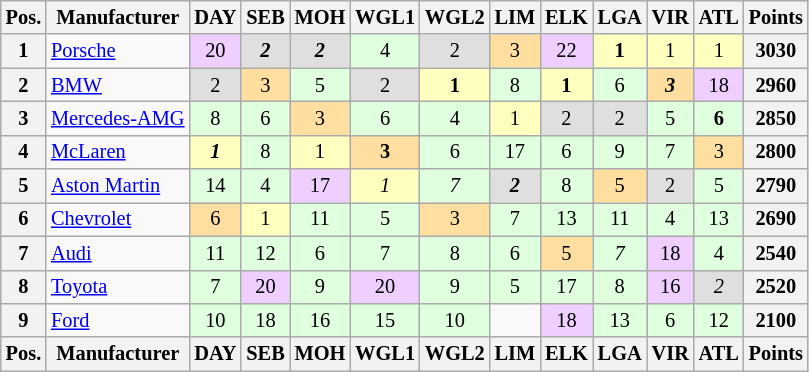<table class="wikitable" style="font-size:85%; text-align:center">
<tr>
<th>Pos.</th>
<th>Manufacturer</th>
<th>DAY</th>
<th>SEB</th>
<th>MOH</th>
<th>WGL1</th>
<th>WGL2</th>
<th>LIM</th>
<th>ELK</th>
<th>LGA</th>
<th>VIR</th>
<th>ATL</th>
<th>Points</th>
</tr>
<tr>
<th>1</th>
<td align=left> <a href='#'>Porsche</a></td>
<td style="background-color:#efcfff">20</td>
<td style="background:#dfdfdf;"><strong><em>2</em></strong></td>
<td style="background:#dfdfdf;"><strong><em>2</em></strong></td>
<td style="background:#dfffdf;">4</td>
<td style="background:#dfdfdf;">2</td>
<td style="background:#ffdf9f;">3</td>
<td style="background:#efcfff;">22</td>
<td style="background:#ffffbf;"><strong>1</strong></td>
<td style="background:#ffffbf;">1</td>
<td style="background:#ffffbf;">1</td>
<th>3030</th>
</tr>
<tr>
<th>2</th>
<td align=left> <a href='#'>BMW</a></td>
<td style="background:#dfdfdf;">2</td>
<td style="background:#ffdf9f;">3</td>
<td style="background:#dfffdf;">5</td>
<td style="background:#dfdfdf;">2</td>
<td style="background:#ffffbf;"><strong>1</strong></td>
<td style="background:#dfffdf;">8</td>
<td style="background:#ffffbf;"><strong>1</strong></td>
<td style="background:#dfffdf;">6</td>
<td style="background:#ffdf9f;"><strong><em>3</em></strong></td>
<td style="background:#efcfff;">18</td>
<th>2960</th>
</tr>
<tr>
<th>3</th>
<td align=left> <a href='#'>Mercedes-AMG</a></td>
<td style="background:#dfffdf;">8</td>
<td style="background:#dfffdf;">6</td>
<td style="background:#ffdf9f;">3</td>
<td style="background:#dfffdf;">6</td>
<td style="background:#dfffdf;">4</td>
<td style="background:#ffffbf;">1</td>
<td style="background:#dfdfdf;">2</td>
<td style="background:#dfdfdf;">2</td>
<td style="background:#dfffdf;">5</td>
<td style="background:#dfffdf;"><strong>6</strong></td>
<th>2850</th>
</tr>
<tr>
<th>4</th>
<td align=left> <a href='#'>McLaren</a></td>
<td style="background:#ffffbf;"><strong><em>1</em></strong></td>
<td style="background:#dfffdf;">8</td>
<td style="background:#ffffbf;">1</td>
<td style="background:#ffdf9f;"><strong>3</strong></td>
<td style="background:#dfffdf;">6</td>
<td style="background:#dfffdf;">17</td>
<td style="background:#dfffdf;">6</td>
<td style="background:#dfffdf;">9</td>
<td style="background:#dfffdf;">7</td>
<td style="background:#ffdf9f;">3</td>
<th>2800</th>
</tr>
<tr>
<th>5</th>
<td align=left> <a href='#'>Aston Martin</a></td>
<td style="background:#dfffdf;">14</td>
<td style="background:#dfffdf;">4</td>
<td style="background:#efcfff;">17</td>
<td style="background:#ffffbf;"><em>1</em></td>
<td style="background:#dfffdf;"><em>7</em></td>
<td style="background:#dfdfdf;"><strong><em>2</em></strong></td>
<td style="background:#dfffdf;">8</td>
<td style="background:#ffdf9f;">5</td>
<td style="background:#dfdfdf;">2</td>
<td style="background:#dfffdf;">5</td>
<th>2790</th>
</tr>
<tr>
<th>6</th>
<td align=left> <a href='#'>Chevrolet</a></td>
<td style="background:#ffdf9f;">6</td>
<td style="background:#ffffbf;">1</td>
<td style="background:#dfffdf;">11</td>
<td style="background:#dfffdf;">5</td>
<td style="background:#ffdf9f;">3</td>
<td style="background:#dfffdf;">7</td>
<td style="background:#dfffdf;">13</td>
<td style="background:#dfffdf;">11</td>
<td style="background:#dfffdf;">4</td>
<td style="background:#dfffdf;">13</td>
<th>2690</th>
</tr>
<tr>
<th>7</th>
<td align=left> <a href='#'>Audi</a></td>
<td style="background:#dfffdf;">11</td>
<td style="background:#dfffdf;">12</td>
<td style="background:#dfffdf;">6</td>
<td style="background:#dfffdf;">7</td>
<td style="background:#dfffdf;">8</td>
<td style="background:#dfffdf;">6</td>
<td style="background:#ffdf9f;">5</td>
<td style="background:#dfffdf;"><em>7</em></td>
<td style="background:#efcfff;">18</td>
<td style="background:#dfffdf;">4</td>
<th>2540</th>
</tr>
<tr>
<th>8</th>
<td align=left> <a href='#'>Toyota</a></td>
<td style="background:#dfffdf;">7</td>
<td style="background:#efcfff;">20</td>
<td style="background:#dfffdf;">9</td>
<td style="background:#efcfff;">20</td>
<td style="background:#dfffdf;">9</td>
<td style="background:#dfffdf;">5</td>
<td style="background:#dfffdf;">17</td>
<td style="background:#dfffdf;">8</td>
<td style="background:#efcfff;">16</td>
<td style="background:#dfdfdf;"><em>2</em></td>
<th>2520</th>
</tr>
<tr>
<th>9</th>
<td align=left> <a href='#'>Ford</a></td>
<td style="background:#dfffdf;">10</td>
<td style="background:#dfffdf;">18</td>
<td style="background:#dfffdf;">16</td>
<td style="background:#dfffdf;">15</td>
<td style="background:#dfffdf;">10</td>
<td></td>
<td style="background:#efcfff;">18</td>
<td style="background:#dfffdf;">13</td>
<td style="background:#dfffdf;">6</td>
<td style="background:#dfffdf;">12</td>
<th>2100</th>
</tr>
<tr>
<th>Pos.</th>
<th>Manufacturer</th>
<th>DAY</th>
<th>SEB</th>
<th>MOH</th>
<th>WGL1</th>
<th>WGL2</th>
<th>LIM</th>
<th>ELK</th>
<th>LGA</th>
<th>VIR</th>
<th>ATL</th>
<th>Points</th>
</tr>
</table>
